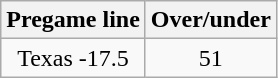<table class="wikitable" style="margin-left: auto; margin-right: auto; border: none; display: inline-table;">
<tr align="center">
<th style=>Pregame line</th>
<th style=>Over/under</th>
</tr>
<tr align="center">
<td>Texas -17.5</td>
<td>51</td>
</tr>
</table>
